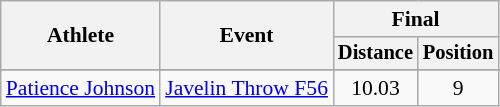<table class=wikitable style="font-size:90%">
<tr>
<th rowspan="2">Athlete</th>
<th rowspan="2">Event</th>
<th colspan="2">Final</th>
</tr>
<tr style="font-size:95%">
<th>Distance</th>
<th>Position</th>
</tr>
<tr>
</tr>
<tr align=center>
<td><a href='#'>Patience Johnson</a></td>
<td><a href='#'>Javelin Throw F56</a></td>
<td>10.03</td>
<td>9</td>
</tr>
</table>
